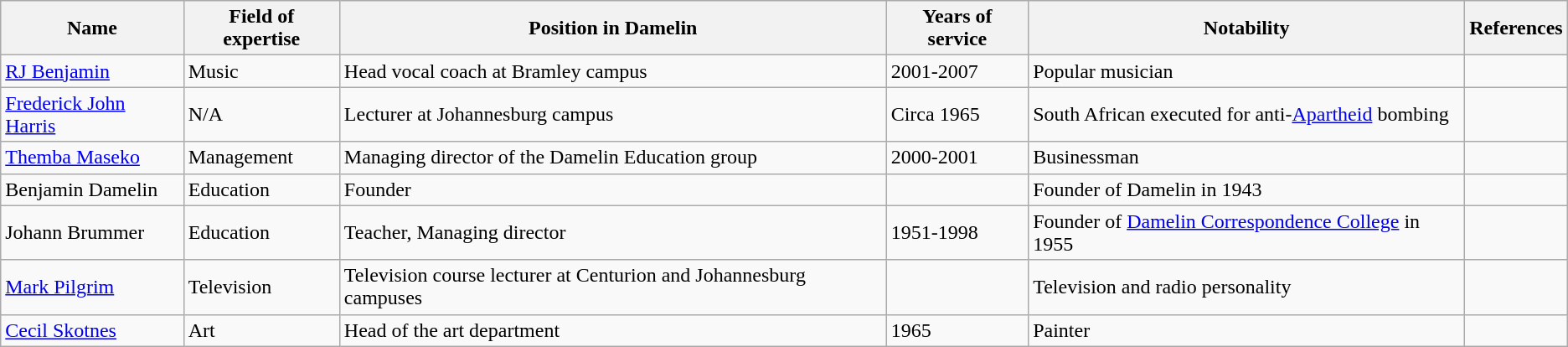<table class="wikitable sortable">
<tr>
<th>Name</th>
<th>Field of expertise</th>
<th>Position in Damelin</th>
<th>Years of service</th>
<th>Notability</th>
<th>References</th>
</tr>
<tr>
<td><a href='#'>RJ Benjamin</a></td>
<td>Music</td>
<td>Head vocal coach at Bramley campus</td>
<td>2001-2007</td>
<td>Popular musician</td>
<td></td>
</tr>
<tr>
<td><a href='#'>Frederick John Harris</a></td>
<td>N/A</td>
<td>Lecturer at Johannesburg campus</td>
<td>Circa 1965</td>
<td>South African executed for anti-<a href='#'>Apartheid</a> bombing</td>
<td></td>
</tr>
<tr>
<td><a href='#'>Themba Maseko</a></td>
<td>Management</td>
<td>Managing director of the Damelin Education group</td>
<td>2000-2001</td>
<td>Businessman</td>
<td></td>
</tr>
<tr>
<td>Benjamin Damelin</td>
<td>Education</td>
<td>Founder</td>
<td></td>
<td>Founder of Damelin in 1943</td>
<td></td>
</tr>
<tr>
<td>Johann Brummer</td>
<td>Education</td>
<td>Teacher, Managing director</td>
<td>1951-1998</td>
<td>Founder of <a href='#'>Damelin Correspondence College</a> in 1955</td>
<td></td>
</tr>
<tr>
<td><a href='#'>Mark Pilgrim</a></td>
<td>Television</td>
<td>Television course lecturer at Centurion and Johannesburg campuses</td>
<td></td>
<td>Television and radio personality</td>
<td></td>
</tr>
<tr>
<td><a href='#'>Cecil Skotnes</a></td>
<td>Art</td>
<td>Head of the art department</td>
<td>1965</td>
<td>Painter</td>
<td></td>
</tr>
</table>
